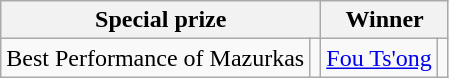<table class="wikitable">
<tr>
<th colspan="2">Special prize</th>
<th colspan="2">Winner</th>
</tr>
<tr>
<td>Best Performance of Mazurkas</td>
<td></td>
<td><a href='#'>Fou Ts'ong</a></td>
<td></td>
</tr>
</table>
